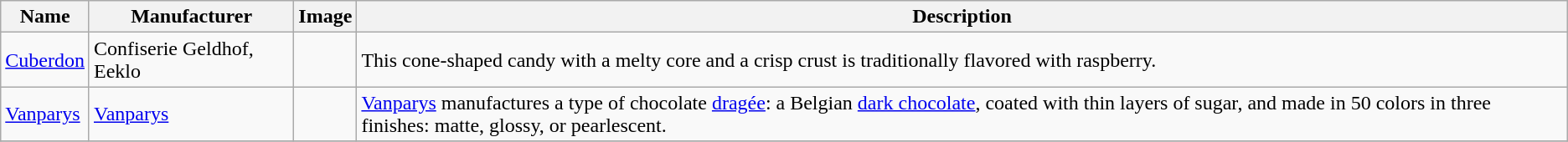<table class="wikitable sortable">
<tr>
<th>Name</th>
<th>Manufacturer</th>
<th class="unsortable">Image</th>
<th>Description</th>
</tr>
<tr>
<td><a href='#'>Cuberdon</a></td>
<td>Confiserie Geldhof, Eeklo</td>
<td></td>
<td>This cone-shaped candy with a melty core and a crisp crust is traditionally flavored with raspberry.</td>
</tr>
<tr>
<td><a href='#'>Vanparys</a></td>
<td><a href='#'>Vanparys</a></td>
<td></td>
<td><a href='#'>Vanparys</a> manufactures a type of chocolate <a href='#'>dragée</a>: a Belgian <a href='#'>dark chocolate</a>, coated with thin layers of sugar, and made in 50 colors in three finishes: matte, glossy, or pearlescent.</td>
</tr>
<tr>
</tr>
</table>
